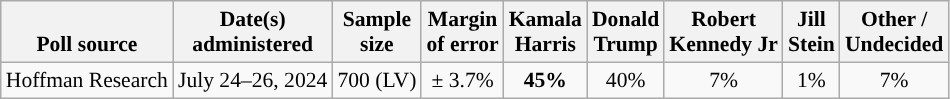<table class="wikitable sortable mw-datatable" style="font-size:90%;text-align:center;line-height:17px">
<tr valign=bottom>
<th>Poll source</th>
<th>Date(s)<br>administered</th>
<th>Sample<br>size</th>
<th>Margin<br>of error</th>
<th class="unsortable">Kamala<br>Harris<br></th>
<th class="unsortable">Donald<br>Trump<br></th>
<th class="unsortable">Robert<br>Kennedy Jr<br></th>
<th class="unsortable">Jill<br>Stein<br></th>
<th class="unsortable">Other /<br>Undecided</th>
</tr>
<tr>
<td style="text-align:left;">Hoffman Research</td>
<td data-sort-value="2024-07-26">July 24–26, 2024</td>
<td>700 (LV)</td>
<td>± 3.7%</td>
<td style="color:black;background-color:"><strong>45%</strong></td>
<td>40%</td>
<td>7%</td>
<td>1%</td>
<td>7%</td>
</tr>
</table>
